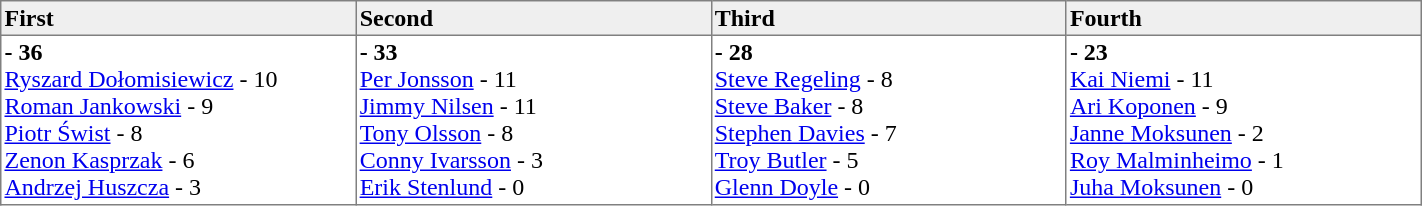<table border=1 cellpadding=2 cellspacing=0 width=75% style="border-collapse:collapse">
<tr align=left style="background:#efefef;">
<th width=20%>First</th>
<th width=20%>Second</th>
<th width=20%>Third</th>
<th width=20%>Fourth</th>
</tr>
<tr align=left>
<td valign=top><strong> - 36</strong><br><a href='#'>Ryszard Dołomisiewicz</a> - 10 <br><a href='#'>Roman Jankowski</a> - 9 <br><a href='#'>Piotr Świst</a> - 8 <br><a href='#'>Zenon Kasprzak</a> - 6 <br><a href='#'>Andrzej Huszcza</a> - 3</td>
<td valign=top><strong> - 33</strong><br><a href='#'>Per Jonsson</a> - 11 <br><a href='#'>Jimmy Nilsen</a> - 11 <br><a href='#'>Tony Olsson</a> - 8 <br><a href='#'>Conny Ivarsson</a> - 3 <br><a href='#'>Erik Stenlund</a> - 0</td>
<td valign=top><strong> - 28</strong><br><a href='#'>Steve Regeling</a> - 8 <br><a href='#'>Steve Baker</a> - 8 <br><a href='#'>Stephen Davies</a> - 7 <br><a href='#'>Troy Butler</a> - 5 <br><a href='#'>Glenn Doyle</a> - 0</td>
<td valign=top><strong> - 23</strong><br><a href='#'>Kai Niemi</a> - 11 <br><a href='#'>Ari Koponen</a> - 9 <br><a href='#'>Janne Moksunen</a> - 2 <br><a href='#'>Roy Malminheimo</a> - 1 <br><a href='#'>Juha Moksunen</a> - 0</td>
</tr>
</table>
